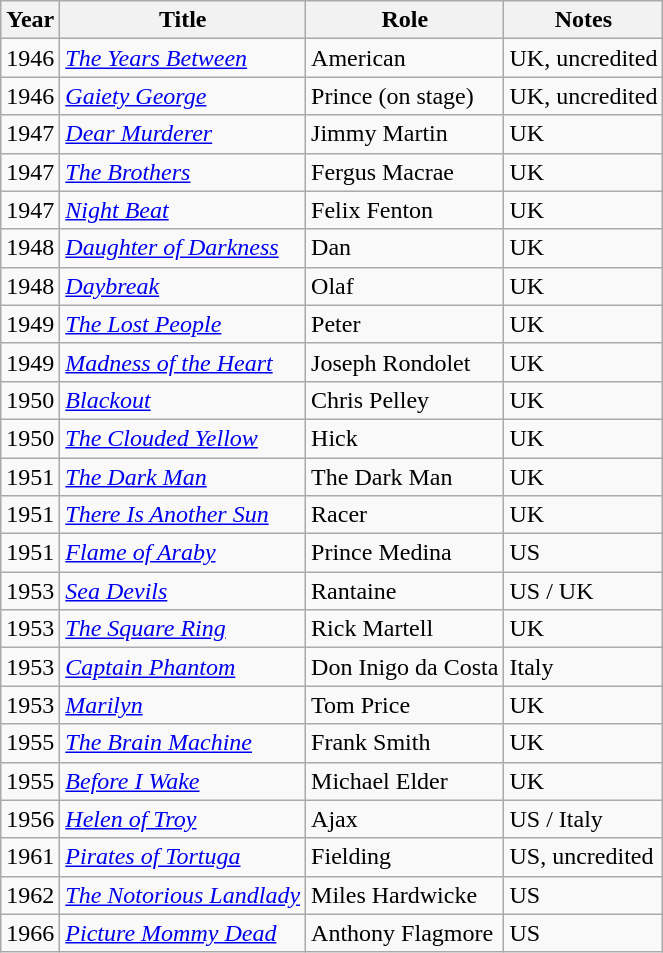<table class="wikitable">
<tr>
<th>Year</th>
<th>Title</th>
<th>Role</th>
<th>Notes</th>
</tr>
<tr>
<td>1946</td>
<td><em><a href='#'>The Years Between</a></em></td>
<td>American</td>
<td>UK, uncredited</td>
</tr>
<tr>
<td>1946</td>
<td><em><a href='#'>Gaiety George</a></em></td>
<td>Prince (on stage)</td>
<td>UK, uncredited</td>
</tr>
<tr>
<td>1947</td>
<td><em><a href='#'>Dear Murderer</a></em></td>
<td>Jimmy Martin</td>
<td>UK</td>
</tr>
<tr>
<td>1947</td>
<td><em><a href='#'>The Brothers</a></em></td>
<td>Fergus Macrae</td>
<td>UK</td>
</tr>
<tr>
<td>1947</td>
<td><em><a href='#'>Night Beat</a></em></td>
<td>Felix Fenton</td>
<td>UK</td>
</tr>
<tr>
<td>1948</td>
<td><em><a href='#'>Daughter of Darkness</a></em></td>
<td>Dan</td>
<td>UK</td>
</tr>
<tr>
<td>1948</td>
<td><em><a href='#'>Daybreak</a></em></td>
<td>Olaf</td>
<td>UK</td>
</tr>
<tr>
<td>1949</td>
<td><em><a href='#'>The Lost People</a></em></td>
<td>Peter</td>
<td>UK</td>
</tr>
<tr>
<td>1949</td>
<td><em><a href='#'>Madness of the Heart</a></em></td>
<td>Joseph Rondolet</td>
<td>UK</td>
</tr>
<tr>
<td>1950</td>
<td><em><a href='#'>Blackout</a></em></td>
<td>Chris Pelley</td>
<td>UK</td>
</tr>
<tr>
<td>1950</td>
<td><em><a href='#'>The Clouded Yellow</a></em></td>
<td>Hick</td>
<td>UK</td>
</tr>
<tr>
<td>1951</td>
<td><em><a href='#'>The Dark Man</a></em></td>
<td>The Dark Man</td>
<td>UK</td>
</tr>
<tr>
<td>1951</td>
<td><em><a href='#'>There Is Another Sun</a></em></td>
<td>Racer</td>
<td>UK</td>
</tr>
<tr>
<td>1951</td>
<td><em><a href='#'>Flame of Araby</a></em></td>
<td>Prince Medina</td>
<td>US</td>
</tr>
<tr>
<td>1953</td>
<td><em><a href='#'>Sea Devils</a></em></td>
<td>Rantaine</td>
<td>US / UK</td>
</tr>
<tr>
<td>1953</td>
<td><em><a href='#'>The Square Ring</a></em></td>
<td>Rick Martell</td>
<td>UK</td>
</tr>
<tr>
<td>1953</td>
<td><em><a href='#'>Captain Phantom</a></em></td>
<td>Don Inigo da Costa</td>
<td>Italy</td>
</tr>
<tr>
<td>1953</td>
<td><em><a href='#'>Marilyn</a></em></td>
<td>Tom Price</td>
<td>UK</td>
</tr>
<tr>
<td>1955</td>
<td><em><a href='#'>The Brain Machine</a></em></td>
<td>Frank Smith</td>
<td>UK</td>
</tr>
<tr>
<td>1955</td>
<td><em><a href='#'>Before I Wake</a></em></td>
<td>Michael Elder</td>
<td>UK</td>
</tr>
<tr>
<td>1956</td>
<td><em><a href='#'>Helen of Troy</a></em></td>
<td>Ajax</td>
<td>US / Italy</td>
</tr>
<tr>
<td>1961</td>
<td><em><a href='#'>Pirates of Tortuga</a></em></td>
<td>Fielding</td>
<td>US, uncredited</td>
</tr>
<tr>
<td>1962</td>
<td><em><a href='#'>The Notorious Landlady</a></em></td>
<td>Miles Hardwicke</td>
<td>US</td>
</tr>
<tr>
<td>1966</td>
<td><em><a href='#'>Picture Mommy Dead</a></em></td>
<td>Anthony Flagmore</td>
<td>US</td>
</tr>
</table>
